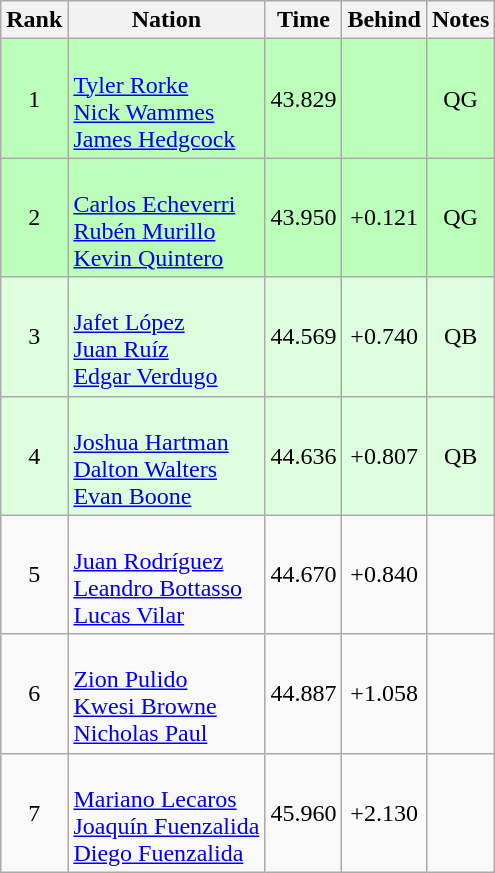<table class="wikitable sortable" style="text-align:center">
<tr>
<th>Rank</th>
<th>Nation</th>
<th>Time</th>
<th>Behind</th>
<th>Notes</th>
</tr>
<tr bgcolor=bbffbb>
<td>1</td>
<td align=left><br><a href='#'>Tyler Rorke</a><br><a href='#'>Nick Wammes</a><br><a href='#'>James Hedgcock</a></td>
<td>43.829</td>
<td></td>
<td>QG</td>
</tr>
<tr bgcolor=bbffbb>
<td>2</td>
<td align=left><br><a href='#'>Carlos Echeverri</a><br><a href='#'>Rubén Murillo</a><br><a href='#'>Kevin Quintero</a></td>
<td>43.950</td>
<td>+0.121</td>
<td>QG</td>
</tr>
<tr bgcolor=ddffdd>
<td>3</td>
<td align=left><br><a href='#'>Jafet López</a><br><a href='#'>Juan Ruíz</a><br><a href='#'>Edgar Verdugo</a></td>
<td>44.569</td>
<td>+0.740</td>
<td>QB</td>
</tr>
<tr bgcolor=ddffdd>
<td>4</td>
<td align=left><br><a href='#'>Joshua Hartman</a><br><a href='#'>Dalton Walters</a><br><a href='#'>Evan Boone</a></td>
<td>44.636</td>
<td>+0.807</td>
<td>QB</td>
</tr>
<tr>
<td>5</td>
<td align=left><br><a href='#'>Juan Rodríguez</a><br><a href='#'>Leandro Bottasso</a><br><a href='#'>Lucas Vilar</a></td>
<td>44.670</td>
<td>+0.840</td>
<td></td>
</tr>
<tr>
<td>6</td>
<td align=left><br><a href='#'>Zion Pulido</a><br><a href='#'>Kwesi Browne</a><br><a href='#'>Nicholas Paul</a></td>
<td>44.887</td>
<td>+1.058</td>
<td></td>
</tr>
<tr>
<td>7</td>
<td align=left><br><a href='#'>Mariano Lecaros</a><br><a href='#'>Joaquín Fuenzalida</a><br><a href='#'>Diego Fuenzalida</a></td>
<td>45.960</td>
<td>+2.130</td>
<td></td>
</tr>
</table>
